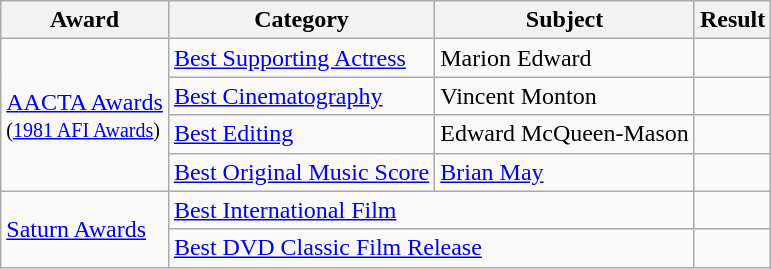<table class="wikitable">
<tr>
<th>Award</th>
<th>Category</th>
<th>Subject</th>
<th>Result</th>
</tr>
<tr>
<td rowspan=4><a href='#'>AACTA Awards</a><br><small>(<a href='#'>1981 AFI Awards</a>)</small></td>
<td><a href='#'>Best Supporting Actress</a></td>
<td>Marion Edward</td>
<td></td>
</tr>
<tr>
<td><a href='#'>Best Cinematography</a></td>
<td>Vincent Monton</td>
<td></td>
</tr>
<tr>
<td><a href='#'>Best Editing</a></td>
<td>Edward McQueen-Mason</td>
<td></td>
</tr>
<tr>
<td><a href='#'>Best Original Music Score</a></td>
<td><a href='#'>Brian May</a></td>
<td></td>
</tr>
<tr>
<td rowspan=2><a href='#'>Saturn Awards</a></td>
<td colspan=2><a href='#'>Best International Film</a></td>
<td></td>
</tr>
<tr>
<td colspan=2><a href='#'>Best DVD Classic Film Release</a></td>
<td></td>
</tr>
</table>
